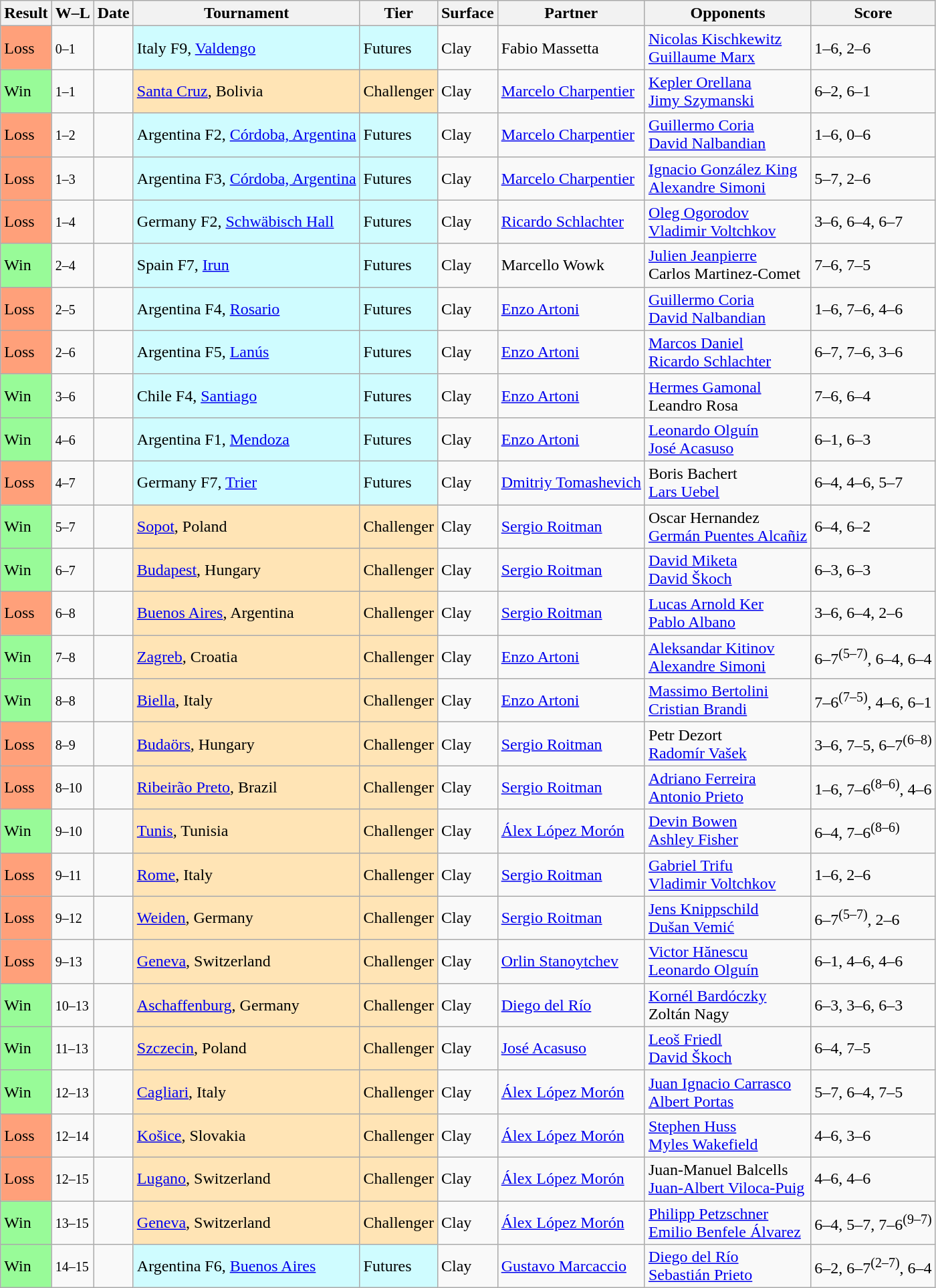<table class="sortable wikitable">
<tr>
<th>Result</th>
<th class="unsortable">W–L</th>
<th>Date</th>
<th>Tournament</th>
<th>Tier</th>
<th>Surface</th>
<th>Partner</th>
<th>Opponents</th>
<th class="unsortable">Score</th>
</tr>
<tr>
<td style="background:#ffa07a;">Loss</td>
<td><small>0–1</small></td>
<td></td>
<td style="background:#cffcff;">Italy F9, <a href='#'>Valdengo</a></td>
<td style="background:#cffcff;">Futures</td>
<td>Clay</td>
<td> Fabio Massetta</td>
<td> <a href='#'>Nicolas Kischkewitz</a> <br>  <a href='#'>Guillaume Marx</a></td>
<td>1–6, 2–6</td>
</tr>
<tr>
<td style="background:#98fb98;">Win</td>
<td><small>1–1</small></td>
<td></td>
<td style="background:moccasin;"><a href='#'>Santa Cruz</a>, Bolivia</td>
<td style="background:moccasin;">Challenger</td>
<td>Clay</td>
<td> <a href='#'>Marcelo Charpentier</a></td>
<td> <a href='#'>Kepler Orellana</a> <br>  <a href='#'>Jimy Szymanski</a></td>
<td>6–2, 6–1</td>
</tr>
<tr>
<td style="background:#ffa07a;">Loss</td>
<td><small>1–2</small></td>
<td></td>
<td style="background:#cffcff;">Argentina F2, <a href='#'>Córdoba, Argentina</a></td>
<td style="background:#cffcff;">Futures</td>
<td>Clay</td>
<td> <a href='#'>Marcelo Charpentier</a></td>
<td> <a href='#'>Guillermo Coria</a> <br>  <a href='#'>David Nalbandian</a></td>
<td>1–6, 0–6</td>
</tr>
<tr>
<td style="background:#ffa07a;">Loss</td>
<td><small>1–3</small></td>
<td></td>
<td style="background:#cffcff;">Argentina F3, <a href='#'>Córdoba, Argentina</a></td>
<td style="background:#cffcff;">Futures</td>
<td>Clay</td>
<td> <a href='#'>Marcelo Charpentier</a></td>
<td> <a href='#'>Ignacio González King</a> <br>  <a href='#'>Alexandre Simoni</a></td>
<td>5–7, 2–6</td>
</tr>
<tr>
<td style="background:#ffa07a;">Loss</td>
<td><small>1–4</small></td>
<td></td>
<td style="background:#cffcff;">Germany F2, <a href='#'>Schwäbisch Hall</a></td>
<td style="background:#cffcff;">Futures</td>
<td>Clay</td>
<td> <a href='#'>Ricardo Schlachter</a></td>
<td> <a href='#'>Oleg Ogorodov</a> <br>  <a href='#'>Vladimir Voltchkov</a></td>
<td>3–6, 6–4, 6–7</td>
</tr>
<tr>
<td style="background:#98fb98;">Win</td>
<td><small>2–4</small></td>
<td></td>
<td style="background:#cffcff;">Spain F7, <a href='#'>Irun</a></td>
<td style="background:#cffcff;">Futures</td>
<td>Clay</td>
<td> Marcello Wowk</td>
<td> <a href='#'>Julien Jeanpierre</a> <br>  Carlos Martinez-Comet</td>
<td>7–6, 7–5</td>
</tr>
<tr>
<td style="background:#ffa07a;">Loss</td>
<td><small>2–5</small></td>
<td></td>
<td style="background:#cffcff;">Argentina F4, <a href='#'>Rosario</a></td>
<td style="background:#cffcff;">Futures</td>
<td>Clay</td>
<td> <a href='#'>Enzo Artoni</a></td>
<td> <a href='#'>Guillermo Coria</a> <br>  <a href='#'>David Nalbandian</a></td>
<td>1–6, 7–6, 4–6</td>
</tr>
<tr>
<td style="background:#ffa07a;">Loss</td>
<td><small>2–6</small></td>
<td></td>
<td style="background:#cffcff;">Argentina F5, <a href='#'>Lanús</a></td>
<td style="background:#cffcff;">Futures</td>
<td>Clay</td>
<td> <a href='#'>Enzo Artoni</a></td>
<td> <a href='#'>Marcos Daniel</a> <br>  <a href='#'>Ricardo Schlachter</a></td>
<td>6–7, 7–6, 3–6</td>
</tr>
<tr>
<td style="background:#98fb98;">Win</td>
<td><small>3–6</small></td>
<td></td>
<td style="background:#cffcff;">Chile F4, <a href='#'>Santiago</a></td>
<td style="background:#cffcff;">Futures</td>
<td>Clay</td>
<td> <a href='#'>Enzo Artoni</a></td>
<td> <a href='#'>Hermes Gamonal</a> <br>  Leandro Rosa</td>
<td>7–6, 6–4</td>
</tr>
<tr>
<td style="background:#98fb98;">Win</td>
<td><small>4–6</small></td>
<td></td>
<td style="background:#cffcff;">Argentina F1, <a href='#'>Mendoza</a></td>
<td style="background:#cffcff;">Futures</td>
<td>Clay</td>
<td> <a href='#'>Enzo Artoni</a></td>
<td> <a href='#'>Leonardo Olguín</a> <br>  <a href='#'>José Acasuso</a></td>
<td>6–1, 6–3</td>
</tr>
<tr>
<td style="background:#ffa07a;">Loss</td>
<td><small>4–7</small></td>
<td></td>
<td style="background:#cffcff;">Germany F7, <a href='#'>Trier</a></td>
<td style="background:#cffcff;">Futures</td>
<td>Clay</td>
<td> <a href='#'>Dmitriy Tomashevich</a></td>
<td> Boris Bachert <br>  <a href='#'>Lars Uebel</a></td>
<td>6–4, 4–6, 5–7</td>
</tr>
<tr>
<td style="background:#98fb98;">Win</td>
<td><small>5–7</small></td>
<td></td>
<td style="background:moccasin;"><a href='#'>Sopot</a>, Poland</td>
<td style="background:moccasin;">Challenger</td>
<td>Clay</td>
<td> <a href='#'>Sergio Roitman</a></td>
<td> Oscar Hernandez <br>  <a href='#'>Germán Puentes Alcañiz</a></td>
<td>6–4, 6–2</td>
</tr>
<tr>
<td style="background:#98fb98;">Win</td>
<td><small>6–7</small></td>
<td></td>
<td style="background:moccasin;"><a href='#'>Budapest</a>, Hungary</td>
<td style="background:moccasin;">Challenger</td>
<td>Clay</td>
<td> <a href='#'>Sergio Roitman</a></td>
<td> <a href='#'>David Miketa</a> <br>  <a href='#'>David Škoch</a></td>
<td>6–3, 6–3</td>
</tr>
<tr>
<td style="background:#ffa07a;">Loss</td>
<td><small>6–8</small></td>
<td></td>
<td style="background:moccasin;"><a href='#'>Buenos Aires</a>, Argentina</td>
<td style="background:moccasin;">Challenger</td>
<td>Clay</td>
<td> <a href='#'>Sergio Roitman</a></td>
<td> <a href='#'>Lucas Arnold Ker</a> <br>  <a href='#'>Pablo Albano</a></td>
<td>3–6, 6–4, 2–6</td>
</tr>
<tr>
<td style="background:#98fb98;">Win</td>
<td><small>7–8</small></td>
<td></td>
<td style="background:moccasin;"><a href='#'>Zagreb</a>, Croatia</td>
<td style="background:moccasin;">Challenger</td>
<td>Clay</td>
<td> <a href='#'>Enzo Artoni</a></td>
<td> <a href='#'>Aleksandar Kitinov</a> <br>  <a href='#'>Alexandre Simoni</a></td>
<td>6–7<sup>(5–7)</sup>, 6–4, 6–4</td>
</tr>
<tr>
<td style="background:#98fb98;">Win</td>
<td><small>8–8</small></td>
<td></td>
<td style="background:moccasin;"><a href='#'>Biella</a>, Italy</td>
<td style="background:moccasin;">Challenger</td>
<td>Clay</td>
<td> <a href='#'>Enzo Artoni</a></td>
<td> <a href='#'>Massimo Bertolini</a> <br>  <a href='#'>Cristian Brandi</a></td>
<td>7–6<sup>(7–5)</sup>, 4–6, 6–1</td>
</tr>
<tr>
<td style="background:#ffa07a;">Loss</td>
<td><small>8–9</small></td>
<td></td>
<td style="background:moccasin;"><a href='#'>Budaörs</a>, Hungary</td>
<td style="background:moccasin;">Challenger</td>
<td>Clay</td>
<td> <a href='#'>Sergio Roitman</a></td>
<td> Petr Dezort <br>  <a href='#'>Radomír Vašek</a></td>
<td>3–6, 7–5, 6–7<sup>(6–8)</sup></td>
</tr>
<tr>
<td style="background:#ffa07a;">Loss</td>
<td><small>8–10</small></td>
<td></td>
<td style="background:moccasin;"><a href='#'>Ribeirão Preto</a>, Brazil</td>
<td style="background:moccasin;">Challenger</td>
<td>Clay</td>
<td> <a href='#'>Sergio Roitman</a></td>
<td> <a href='#'>Adriano Ferreira</a> <br>  <a href='#'>Antonio Prieto</a></td>
<td>1–6, 7–6<sup>(8–6)</sup>, 4–6</td>
</tr>
<tr>
<td style="background:#98fb98;">Win</td>
<td><small>9–10</small></td>
<td></td>
<td style="background:moccasin;"><a href='#'>Tunis</a>, Tunisia</td>
<td style="background:moccasin;">Challenger</td>
<td>Clay</td>
<td> <a href='#'>Álex López Morón</a></td>
<td> <a href='#'>Devin Bowen</a> <br>  <a href='#'>Ashley Fisher</a></td>
<td>6–4, 7–6<sup>(8–6)</sup></td>
</tr>
<tr>
<td style="background:#ffa07a;">Loss</td>
<td><small>9–11</small></td>
<td></td>
<td style="background:moccasin;"><a href='#'>Rome</a>, Italy</td>
<td style="background:moccasin;">Challenger</td>
<td>Clay</td>
<td> <a href='#'>Sergio Roitman</a></td>
<td> <a href='#'>Gabriel Trifu</a> <br>  <a href='#'>Vladimir Voltchkov</a></td>
<td>1–6, 2–6</td>
</tr>
<tr>
<td style="background:#ffa07a;">Loss</td>
<td><small>9–12</small></td>
<td></td>
<td style="background:moccasin;"><a href='#'>Weiden</a>, Germany</td>
<td style="background:moccasin;">Challenger</td>
<td>Clay</td>
<td> <a href='#'>Sergio Roitman</a></td>
<td> <a href='#'>Jens Knippschild</a> <br>  <a href='#'>Dušan Vemić</a></td>
<td>6–7<sup>(5–7)</sup>, 2–6</td>
</tr>
<tr>
<td style="background:#ffa07a;">Loss</td>
<td><small>9–13</small></td>
<td></td>
<td style="background:moccasin;"><a href='#'>Geneva</a>, Switzerland</td>
<td style="background:moccasin;">Challenger</td>
<td>Clay</td>
<td> <a href='#'>Orlin Stanoytchev</a></td>
<td> <a href='#'>Victor Hănescu</a> <br>  <a href='#'>Leonardo Olguín</a></td>
<td>6–1, 4–6, 4–6</td>
</tr>
<tr>
<td style="background:#98fb98;">Win</td>
<td><small>10–13</small></td>
<td></td>
<td style="background:moccasin;"><a href='#'>Aschaffenburg</a>, Germany</td>
<td style="background:moccasin;">Challenger</td>
<td>Clay</td>
<td> <a href='#'>Diego del Río</a></td>
<td> <a href='#'>Kornél Bardóczky</a> <br>  Zoltán Nagy</td>
<td>6–3, 3–6, 6–3</td>
</tr>
<tr>
<td style="background:#98fb98;">Win</td>
<td><small>11–13</small></td>
<td></td>
<td style="background:moccasin;"><a href='#'>Szczecin</a>, Poland</td>
<td style="background:moccasin;">Challenger</td>
<td>Clay</td>
<td> <a href='#'>José Acasuso</a></td>
<td> <a href='#'>Leoš Friedl</a> <br>  <a href='#'>David Škoch</a></td>
<td>6–4, 7–5</td>
</tr>
<tr>
<td style="background:#98fb98;">Win</td>
<td><small>12–13</small></td>
<td></td>
<td style="background:moccasin;"><a href='#'>Cagliari</a>, Italy</td>
<td style="background:moccasin;">Challenger</td>
<td>Clay</td>
<td> <a href='#'>Álex López Morón</a></td>
<td> <a href='#'>Juan Ignacio Carrasco</a> <br>  <a href='#'>Albert Portas</a></td>
<td>5–7, 6–4, 7–5</td>
</tr>
<tr>
<td style="background:#ffa07a;">Loss</td>
<td><small>12–14</small></td>
<td></td>
<td style="background:moccasin;"><a href='#'>Košice</a>, Slovakia</td>
<td style="background:moccasin;">Challenger</td>
<td>Clay</td>
<td> <a href='#'>Álex López Morón</a></td>
<td> <a href='#'>Stephen Huss</a> <br>  <a href='#'>Myles Wakefield</a></td>
<td>4–6, 3–6</td>
</tr>
<tr>
<td style="background:#ffa07a;">Loss</td>
<td><small>12–15</small></td>
<td></td>
<td style="background:moccasin;"><a href='#'>Lugano</a>, Switzerland</td>
<td style="background:moccasin;">Challenger</td>
<td>Clay</td>
<td> <a href='#'>Álex López Morón</a></td>
<td> Juan-Manuel Balcells <br>  <a href='#'>Juan-Albert Viloca-Puig</a></td>
<td>4–6, 4–6</td>
</tr>
<tr>
<td style="background:#98fb98;">Win</td>
<td><small>13–15</small></td>
<td></td>
<td style="background:moccasin;"><a href='#'>Geneva</a>, Switzerland</td>
<td style="background:moccasin;">Challenger</td>
<td>Clay</td>
<td> <a href='#'>Álex López Morón</a></td>
<td> <a href='#'>Philipp Petzschner</a> <br>  <a href='#'>Emilio Benfele Álvarez</a></td>
<td>6–4, 5–7, 7–6<sup>(9–7)</sup></td>
</tr>
<tr>
<td style="background:#98fb98;">Win</td>
<td><small>14–15</small></td>
<td></td>
<td style="background:#cffcff;">Argentina F6, <a href='#'>Buenos Aires</a></td>
<td style="background:#cffcff;">Futures</td>
<td>Clay</td>
<td> <a href='#'>Gustavo Marcaccio</a></td>
<td> <a href='#'>Diego del Río</a> <br>  <a href='#'>Sebastián Prieto</a></td>
<td>6–2, 6–7<sup>(2–7)</sup>, 6–4</td>
</tr>
</table>
